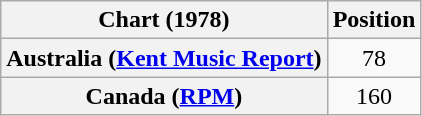<table class="wikitable sortable plainrowheaders" style="text-align:center">
<tr>
<th>Chart (1978)</th>
<th>Position</th>
</tr>
<tr>
<th scope="row">Australia (<a href='#'>Kent Music Report</a>)</th>
<td>78</td>
</tr>
<tr>
<th scope="row">Canada (<a href='#'>RPM</a>)</th>
<td>160</td>
</tr>
</table>
